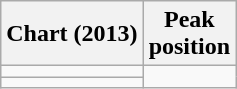<table class="wikitable sortable">
<tr>
<th>Chart (2013)</th>
<th>Peak<br>position</th>
</tr>
<tr>
<td></td>
</tr>
<tr>
<td></td>
</tr>
</table>
